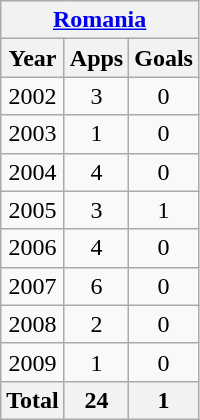<table class="wikitable" style="text-align:center">
<tr>
<th colspan=3><a href='#'>Romania</a></th>
</tr>
<tr>
<th>Year</th>
<th>Apps</th>
<th>Goals</th>
</tr>
<tr>
<td>2002</td>
<td>3</td>
<td>0</td>
</tr>
<tr>
<td>2003</td>
<td>1</td>
<td>0</td>
</tr>
<tr>
<td>2004</td>
<td>4</td>
<td>0</td>
</tr>
<tr>
<td>2005</td>
<td>3</td>
<td>1</td>
</tr>
<tr>
<td>2006</td>
<td>4</td>
<td>0</td>
</tr>
<tr>
<td>2007</td>
<td>6</td>
<td>0</td>
</tr>
<tr>
<td>2008</td>
<td>2</td>
<td>0</td>
</tr>
<tr>
<td>2009</td>
<td>1</td>
<td>0</td>
</tr>
<tr>
<th>Total</th>
<th>24</th>
<th>1</th>
</tr>
</table>
